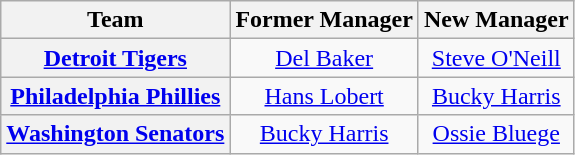<table class="wikitable plainrowheaders" style="text-align:center;">
<tr>
<th>Team</th>
<th>Former Manager</th>
<th>New Manager</th>
</tr>
<tr>
<th scope="row" style="text-align:center;"><a href='#'>Detroit Tigers</a></th>
<td><a href='#'>Del Baker</a></td>
<td><a href='#'>Steve O'Neill</a></td>
</tr>
<tr>
<th scope="row" style="text-align:center;"><a href='#'>Philadelphia Phillies</a></th>
<td><a href='#'>Hans Lobert</a></td>
<td><a href='#'>Bucky Harris</a></td>
</tr>
<tr>
<th scope="row" style="text-align:center;"><a href='#'>Washington Senators</a></th>
<td><a href='#'>Bucky Harris</a></td>
<td><a href='#'>Ossie Bluege</a></td>
</tr>
</table>
